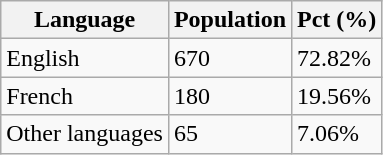<table class="wikitable">
<tr>
<th>Language</th>
<th>Population</th>
<th>Pct (%)</th>
</tr>
<tr>
<td>English</td>
<td>670</td>
<td>72.82%</td>
</tr>
<tr>
<td>French</td>
<td>180</td>
<td>19.56%</td>
</tr>
<tr>
<td>Other languages</td>
<td>65</td>
<td>7.06%</td>
</tr>
</table>
